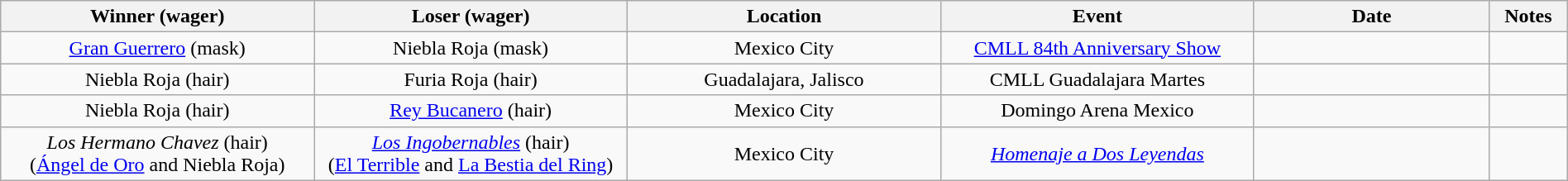<table class="wikitable sortable" width=100%  style="text-align: center">
<tr>
<th width=20% scope="col">Winner (wager)</th>
<th width=20% scope="col">Loser (wager)</th>
<th width=20% scope="col">Location</th>
<th width=20% scope="col">Event</th>
<th width=15% scope="col">Date</th>
<th class="unsortable" width=5% scope="col">Notes</th>
</tr>
<tr>
<td><a href='#'>Gran Guerrero</a> (mask)</td>
<td>Niebla Roja (mask)</td>
<td>Mexico City</td>
<td><a href='#'>CMLL 84th Anniversary Show</a></td>
<td></td>
<td></td>
</tr>
<tr>
<td>Niebla Roja (hair)</td>
<td>Furia Roja (hair)</td>
<td>Guadalajara, Jalisco</td>
<td>CMLL Guadalajara Martes</td>
<td></td>
<td></td>
</tr>
<tr>
<td>Niebla Roja (hair)</td>
<td><a href='#'>Rey Bucanero</a> (hair)</td>
<td>Mexico City</td>
<td>Domingo Arena Mexico</td>
<td></td>
<td></td>
</tr>
<tr>
<td><em>Los Hermano Chavez</em> (hair)<br>(<a href='#'>Ángel de Oro</a> and Niebla Roja)</td>
<td><em><a href='#'>Los Ingobernables</a></em> (hair)<br>(<a href='#'>El Terrible</a> and <a href='#'>La Bestia del Ring</a>)</td>
<td>Mexico City</td>
<td><em><a href='#'>Homenaje a Dos Leyendas</a></em></td>
<td></td>
<td></td>
</tr>
</table>
